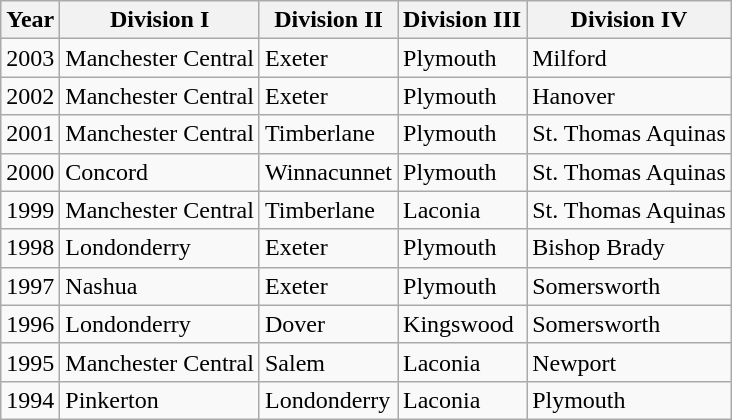<table class="wikitable">
<tr>
<th>Year</th>
<th>Division I</th>
<th>Division II</th>
<th>Division III</th>
<th>Division IV</th>
</tr>
<tr>
<td>2003</td>
<td>Manchester Central</td>
<td>Exeter</td>
<td>Plymouth</td>
<td>Milford</td>
</tr>
<tr>
<td>2002</td>
<td>Manchester Central</td>
<td>Exeter</td>
<td>Plymouth</td>
<td>Hanover</td>
</tr>
<tr>
<td>2001</td>
<td>Manchester Central</td>
<td>Timberlane</td>
<td>Plymouth</td>
<td>St. Thomas Aquinas</td>
</tr>
<tr>
<td>2000</td>
<td>Concord</td>
<td>Winnacunnet</td>
<td>Plymouth</td>
<td>St. Thomas Aquinas</td>
</tr>
<tr>
<td>1999</td>
<td>Manchester Central</td>
<td>Timberlane</td>
<td>Laconia</td>
<td>St. Thomas Aquinas</td>
</tr>
<tr>
<td>1998</td>
<td>Londonderry</td>
<td>Exeter</td>
<td>Plymouth</td>
<td>Bishop Brady</td>
</tr>
<tr>
<td>1997</td>
<td>Nashua</td>
<td>Exeter</td>
<td>Plymouth</td>
<td>Somersworth</td>
</tr>
<tr>
<td>1996</td>
<td>Londonderry</td>
<td>Dover</td>
<td>Kingswood</td>
<td>Somersworth</td>
</tr>
<tr>
<td>1995</td>
<td>Manchester Central</td>
<td>Salem</td>
<td>Laconia</td>
<td>Newport</td>
</tr>
<tr>
<td>1994</td>
<td>Pinkerton</td>
<td>Londonderry</td>
<td>Laconia</td>
<td>Plymouth</td>
</tr>
</table>
